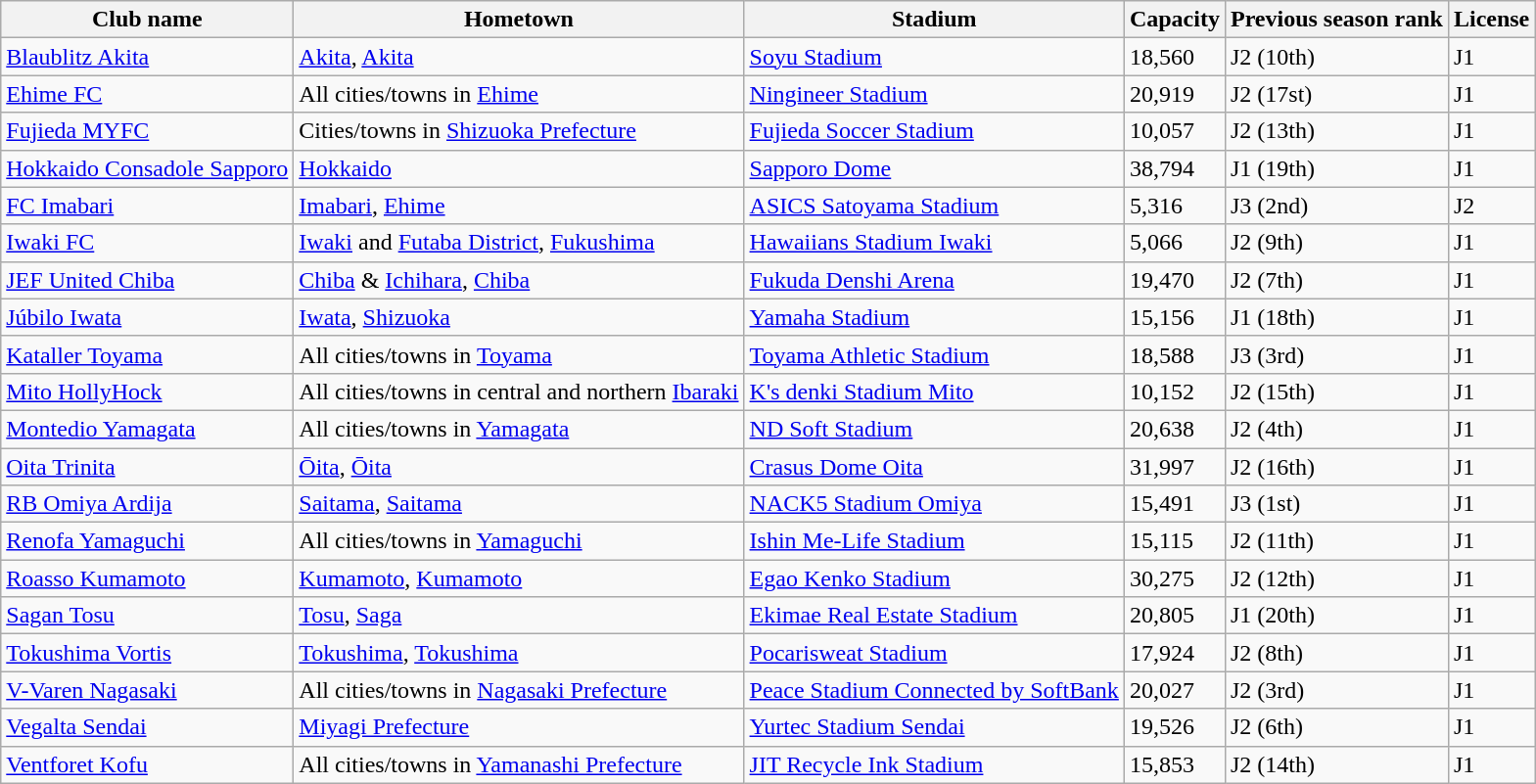<table class="wikitable sortable">
<tr>
<th>Club name</th>
<th>Hometown</th>
<th>Stadium</th>
<th>Capacity</th>
<th>Previous season rank</th>
<th>License</th>
</tr>
<tr>
<td><a href='#'>Blaublitz Akita</a></td>
<td><a href='#'>Akita</a>, <a href='#'>Akita</a></td>
<td><a href='#'>Soyu Stadium</a></td>
<td>18,560</td>
<td>J2 (10th)</td>
<td>J1</td>
</tr>
<tr>
<td><a href='#'>Ehime FC</a></td>
<td>All cities/towns in <a href='#'>Ehime</a></td>
<td><a href='#'>Ningineer Stadium</a></td>
<td>20,919</td>
<td>J2 (17st)</td>
<td>J1</td>
</tr>
<tr>
<td><a href='#'>Fujieda MYFC</a></td>
<td>Cities/towns in <a href='#'>Shizuoka Prefecture</a></td>
<td><a href='#'>Fujieda Soccer Stadium</a></td>
<td>10,057</td>
<td>J2 (13th)</td>
<td>J1</td>
</tr>
<tr>
<td><a href='#'>Hokkaido Consadole Sapporo</a></td>
<td><a href='#'>Hokkaido</a></td>
<td><a href='#'>Sapporo Dome</a></td>
<td>38,794</td>
<td> J1 (19th)</td>
<td>J1</td>
</tr>
<tr>
<td><a href='#'>FC Imabari</a></td>
<td><a href='#'>Imabari</a>, <a href='#'>Ehime</a></td>
<td><a href='#'>ASICS Satoyama Stadium</a></td>
<td>5,316</td>
<td> J3 (2nd)</td>
<td>J2</td>
</tr>
<tr>
<td><a href='#'>Iwaki FC</a></td>
<td><a href='#'>Iwaki</a> and <a href='#'>Futaba District</a>, <a href='#'>Fukushima</a></td>
<td><a href='#'>Hawaiians Stadium Iwaki</a></td>
<td>5,066</td>
<td>J2 (9th)</td>
<td>J1</td>
</tr>
<tr>
<td><a href='#'>JEF United Chiba</a></td>
<td><a href='#'>Chiba</a> & <a href='#'>Ichihara</a>, <a href='#'>Chiba</a></td>
<td><a href='#'>Fukuda Denshi Arena</a></td>
<td>19,470</td>
<td>J2 (7th)</td>
<td>J1</td>
</tr>
<tr>
<td><a href='#'>Júbilo Iwata</a></td>
<td><a href='#'>Iwata</a>, <a href='#'>Shizuoka</a></td>
<td><a href='#'>Yamaha Stadium</a></td>
<td>15,156</td>
<td> J1 (18th)</td>
<td>J1</td>
</tr>
<tr>
<td><a href='#'>Kataller Toyama</a></td>
<td>All cities/towns in <a href='#'>Toyama</a></td>
<td><a href='#'>Toyama Athletic Stadium</a></td>
<td>18,588</td>
<td> J3 (3rd)</td>
<td>J1</td>
</tr>
<tr>
<td><a href='#'>Mito HollyHock</a></td>
<td>All cities/towns in central and northern <a href='#'>Ibaraki</a></td>
<td><a href='#'>K's denki Stadium Mito</a></td>
<td>10,152</td>
<td>J2 (15th)</td>
<td>J1</td>
</tr>
<tr>
<td><a href='#'>Montedio Yamagata</a></td>
<td>All cities/towns in <a href='#'>Yamagata</a></td>
<td><a href='#'>ND Soft Stadium</a></td>
<td>20,638</td>
<td>J2 (4th)</td>
<td>J1</td>
</tr>
<tr>
<td><a href='#'>Oita Trinita</a></td>
<td><a href='#'>Ōita</a>, <a href='#'>Ōita</a></td>
<td><a href='#'>Crasus Dome Oita</a></td>
<td>31,997</td>
<td>J2 (16th)</td>
<td>J1</td>
</tr>
<tr>
<td><a href='#'>RB Omiya Ardija</a></td>
<td><a href='#'>Saitama</a>, <a href='#'>Saitama</a></td>
<td><a href='#'>NACK5 Stadium Omiya</a></td>
<td>15,491</td>
<td> J3 (1st)</td>
<td>J1</td>
</tr>
<tr>
<td><a href='#'>Renofa Yamaguchi</a></td>
<td>All cities/towns in <a href='#'>Yamaguchi</a></td>
<td><a href='#'>Ishin Me-Life Stadium</a></td>
<td>15,115</td>
<td>J2 (11th)</td>
<td>J1</td>
</tr>
<tr>
<td><a href='#'>Roasso Kumamoto</a></td>
<td><a href='#'>Kumamoto</a>, <a href='#'>Kumamoto</a></td>
<td><a href='#'>Egao Kenko Stadium</a></td>
<td>30,275</td>
<td>J2 (12th)</td>
<td>J1</td>
</tr>
<tr>
<td><a href='#'>Sagan Tosu</a></td>
<td><a href='#'>Tosu</a>, <a href='#'>Saga</a></td>
<td><a href='#'>Ekimae Real Estate Stadium</a></td>
<td>20,805</td>
<td> J1 (20th)</td>
<td>J1</td>
</tr>
<tr>
<td><a href='#'>Tokushima Vortis</a></td>
<td><a href='#'>Tokushima</a>, <a href='#'>Tokushima</a></td>
<td><a href='#'>Pocarisweat Stadium</a></td>
<td>17,924</td>
<td>J2 (8th)</td>
<td>J1</td>
</tr>
<tr>
<td><a href='#'>V-Varen Nagasaki</a></td>
<td>All cities/towns in <a href='#'>Nagasaki Prefecture</a></td>
<td><a href='#'>Peace Stadium Connected by SoftBank</a></td>
<td>20,027</td>
<td>J2 (3rd)</td>
<td>J1</td>
</tr>
<tr>
<td><a href='#'>Vegalta Sendai</a></td>
<td><a href='#'>Miyagi Prefecture</a></td>
<td><a href='#'>Yurtec Stadium Sendai</a></td>
<td>19,526</td>
<td>J2 (6th)</td>
<td>J1</td>
</tr>
<tr>
<td><a href='#'>Ventforet Kofu</a></td>
<td>All cities/towns in <a href='#'>Yamanashi Prefecture</a></td>
<td><a href='#'>JIT Recycle Ink Stadium</a></td>
<td>15,853</td>
<td>J2 (14th)</td>
<td>J1</td>
</tr>
</table>
